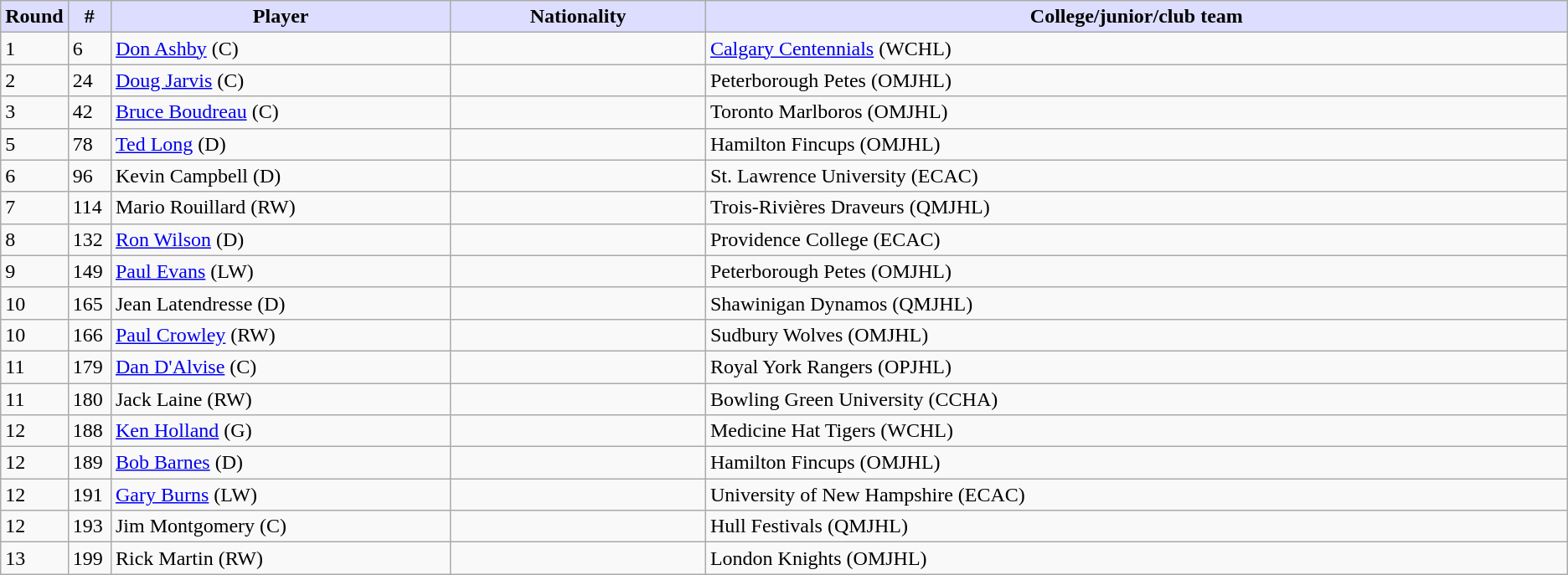<table class="wikitable">
<tr>
<th style="background:#ddf; width:2.75%;">Round</th>
<th style="background:#ddf; width:2.75%;">#</th>
<th style="background:#ddf; width:22.0%;">Player</th>
<th style="background:#ddf; width:16.5%;">Nationality</th>
<th style="background:#ddf; width:100.0%;">College/junior/club team</th>
</tr>
<tr>
<td>1</td>
<td>6</td>
<td><a href='#'>Don Ashby</a> (C)</td>
<td></td>
<td><a href='#'>Calgary Centennials</a> (WCHL)</td>
</tr>
<tr>
<td>2</td>
<td>24</td>
<td><a href='#'>Doug Jarvis</a> (C)</td>
<td></td>
<td>Peterborough Petes (OMJHL)</td>
</tr>
<tr>
<td>3</td>
<td>42</td>
<td><a href='#'>Bruce Boudreau</a> (C)</td>
<td></td>
<td>Toronto Marlboros (OMJHL)</td>
</tr>
<tr>
<td>5</td>
<td>78</td>
<td><a href='#'>Ted Long</a> (D)</td>
<td></td>
<td>Hamilton Fincups (OMJHL)</td>
</tr>
<tr>
<td>6</td>
<td>96</td>
<td>Kevin Campbell (D)</td>
<td></td>
<td>St. Lawrence University (ECAC)</td>
</tr>
<tr>
<td>7</td>
<td>114</td>
<td>Mario Rouillard (RW)</td>
<td></td>
<td>Trois-Rivières Draveurs (QMJHL)</td>
</tr>
<tr>
<td>8</td>
<td>132</td>
<td><a href='#'>Ron Wilson</a> (D)</td>
<td></td>
<td>Providence College (ECAC)</td>
</tr>
<tr>
<td>9</td>
<td>149</td>
<td><a href='#'>Paul Evans</a> (LW)</td>
<td></td>
<td>Peterborough Petes (OMJHL)</td>
</tr>
<tr>
<td>10</td>
<td>165</td>
<td>Jean Latendresse (D)</td>
<td></td>
<td>Shawinigan Dynamos (QMJHL)</td>
</tr>
<tr>
<td>10</td>
<td>166</td>
<td><a href='#'>Paul Crowley</a> (RW)</td>
<td></td>
<td>Sudbury Wolves (OMJHL)</td>
</tr>
<tr>
<td>11</td>
<td>179</td>
<td><a href='#'>Dan D'Alvise</a> (C)</td>
<td></td>
<td>Royal York Rangers (OPJHL)</td>
</tr>
<tr>
<td>11</td>
<td>180</td>
<td>Jack Laine (RW)</td>
<td></td>
<td>Bowling Green University (CCHA)</td>
</tr>
<tr>
<td>12</td>
<td>188</td>
<td><a href='#'>Ken Holland</a> (G)</td>
<td></td>
<td>Medicine Hat Tigers (WCHL)</td>
</tr>
<tr>
<td>12</td>
<td>189</td>
<td><a href='#'>Bob Barnes</a> (D)</td>
<td></td>
<td>Hamilton Fincups (OMJHL)</td>
</tr>
<tr>
<td>12</td>
<td>191</td>
<td><a href='#'>Gary Burns</a> (LW)</td>
<td></td>
<td>University of New Hampshire (ECAC)</td>
</tr>
<tr>
<td>12</td>
<td>193</td>
<td>Jim Montgomery (C)</td>
<td></td>
<td>Hull Festivals (QMJHL)</td>
</tr>
<tr>
<td>13</td>
<td>199</td>
<td>Rick Martin (RW)</td>
<td></td>
<td>London Knights (OMJHL)</td>
</tr>
</table>
